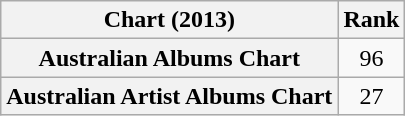<table class="wikitable sortable plainrowheaders" style="text-align:center">
<tr>
<th scope="col">Chart (2013)</th>
<th scope="col">Rank</th>
</tr>
<tr>
<th scope="row">Australian Albums Chart</th>
<td>96</td>
</tr>
<tr>
<th scope="row">Australian Artist Albums Chart</th>
<td>27</td>
</tr>
</table>
